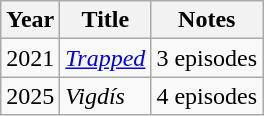<table class="wikitable">
<tr>
<th>Year</th>
<th>Title</th>
<th>Notes</th>
</tr>
<tr>
<td>2021</td>
<td><em><a href='#'>Trapped</a></em></td>
<td>3 episodes</td>
</tr>
<tr>
<td>2025</td>
<td><em>Vigdís</em></td>
<td>4 episodes</td>
</tr>
</table>
